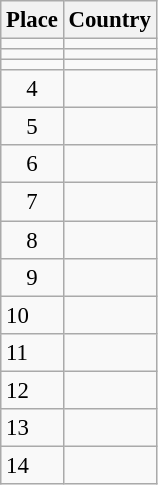<table class="wikitable" style="font-size:95%;">
<tr>
<th>Place</th>
<th>Country</th>
</tr>
<tr>
<td align="center"></td>
<td></td>
</tr>
<tr>
<td align="center"></td>
<td></td>
</tr>
<tr>
<td align="center"></td>
<td></td>
</tr>
<tr>
<td align="center">4</td>
<td></td>
</tr>
<tr>
<td align="center">5</td>
<td></td>
</tr>
<tr>
<td align="center">6</td>
<td></td>
</tr>
<tr>
<td align="center">7</td>
<td></td>
</tr>
<tr>
<td align="center">8</td>
<td></td>
</tr>
<tr>
<td align="center">9</td>
<td></td>
</tr>
<tr>
<td>10</td>
<td></td>
</tr>
<tr>
<td>11</td>
<td></td>
</tr>
<tr>
<td>12</td>
<td></td>
</tr>
<tr>
<td>13</td>
<td></td>
</tr>
<tr>
<td>14</td>
<td></td>
</tr>
</table>
